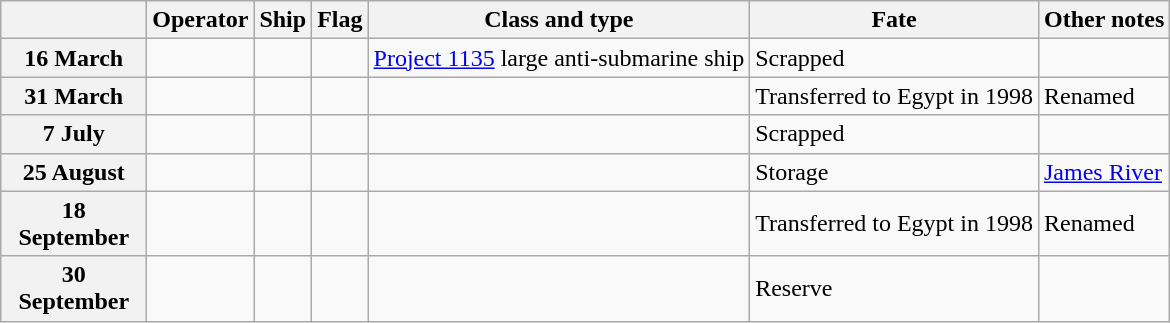<table class="wikitable">
<tr>
<th width="90"></th>
<th>Operator</th>
<th>Ship</th>
<th>Flag</th>
<th>Class and type</th>
<th>Fate</th>
<th>Other notes</th>
</tr>
<tr ---->
<th>16 March</th>
<td></td>
<td><strong></strong></td>
<td></td>
<td><a href='#'>Project 1135</a> large anti-submarine ship</td>
<td>Scrapped</td>
<td></td>
</tr>
<tr ---->
<th>31 March</th>
<td></td>
<td><strong></strong></td>
<td></td>
<td></td>
<td>Transferred to Egypt in 1998</td>
<td>Renamed </td>
</tr>
<tr ---->
<th>7 July</th>
<td></td>
<td><strong></strong></td>
<td></td>
<td></td>
<td>Scrapped</td>
<td></td>
</tr>
<tr ---->
<th>25 August</th>
<td></td>
<td><strong></strong></td>
<td></td>
<td></td>
<td>Storage</td>
<td><a href='#'>James River</a></td>
</tr>
<tr ---->
<th>18 September</th>
<td></td>
<td><strong></strong></td>
<td></td>
<td></td>
<td>Transferred to Egypt in 1998</td>
<td>Renamed </td>
</tr>
<tr ---->
<th>30 September</th>
<td></td>
<td><strong></strong></td>
<td></td>
<td></td>
<td>Reserve</td>
<td></td>
</tr>
</table>
